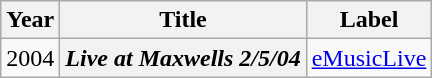<table class="wikitable plainrowheaders" style="text-align:center">
<tr>
<th>Year</th>
<th>Title</th>
<th>Label</th>
</tr>
<tr>
<td>2004</td>
<th scope="row"><em>Live at Maxwells 2/5/04</em></th>
<td><a href='#'>eMusicLive</a></td>
</tr>
</table>
